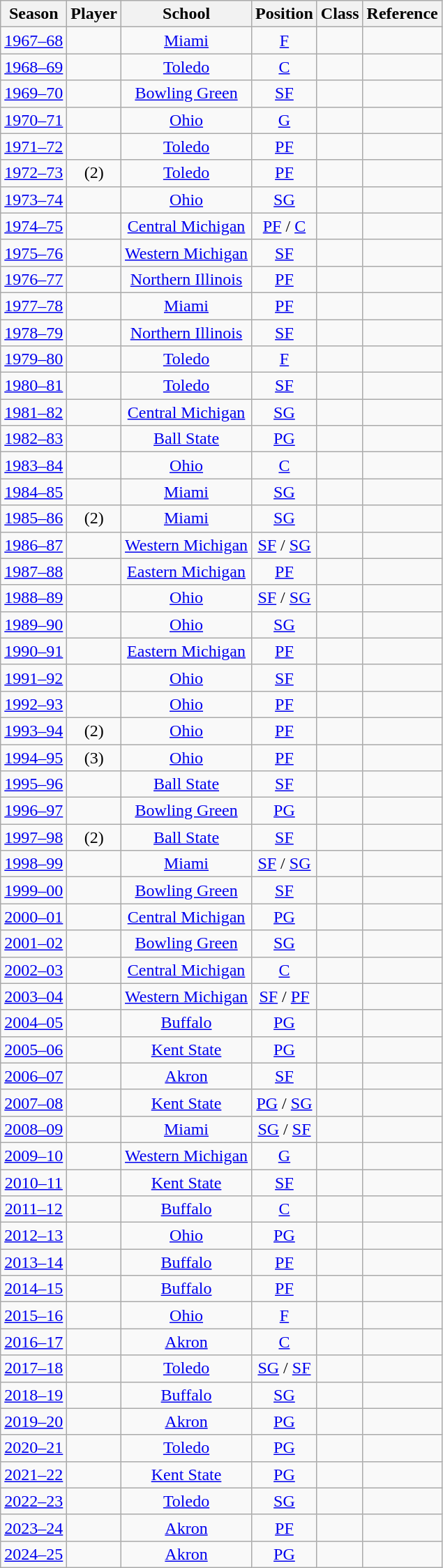<table class="wikitable sortable" style="text-align:center;">
<tr>
<th>Season</th>
<th>Player</th>
<th>School</th>
<th>Position</th>
<th>Class</th>
<th class="unsortable">Reference</th>
</tr>
<tr>
<td><a href='#'>1967–68</a></td>
<td></td>
<td><a href='#'>Miami</a></td>
<td><a href='#'>F</a></td>
<td></td>
<td></td>
</tr>
<tr>
<td><a href='#'>1968–69</a></td>
<td></td>
<td><a href='#'>Toledo</a></td>
<td><a href='#'>C</a></td>
<td></td>
<td></td>
</tr>
<tr>
<td><a href='#'>1969–70</a></td>
<td></td>
<td><a href='#'>Bowling Green</a></td>
<td><a href='#'>SF</a></td>
<td></td>
<td></td>
</tr>
<tr>
<td><a href='#'>1970–71</a></td>
<td></td>
<td><a href='#'>Ohio</a></td>
<td><a href='#'>G</a></td>
<td></td>
<td></td>
</tr>
<tr>
<td><a href='#'>1971–72</a></td>
<td></td>
<td><a href='#'>Toledo</a></td>
<td><a href='#'>PF</a></td>
<td></td>
<td></td>
</tr>
<tr>
<td><a href='#'>1972–73</a></td>
<td> (2)</td>
<td><a href='#'>Toledo</a></td>
<td><a href='#'>PF</a></td>
<td></td>
<td></td>
</tr>
<tr>
<td><a href='#'>1973–74</a></td>
<td></td>
<td><a href='#'>Ohio</a></td>
<td><a href='#'>SG</a></td>
<td></td>
<td></td>
</tr>
<tr>
<td><a href='#'>1974–75</a></td>
<td></td>
<td><a href='#'>Central Michigan</a></td>
<td><a href='#'>PF</a> / <a href='#'>C</a></td>
<td></td>
<td></td>
</tr>
<tr>
<td><a href='#'>1975–76</a></td>
<td></td>
<td><a href='#'>Western Michigan</a></td>
<td><a href='#'>SF</a></td>
<td></td>
<td></td>
</tr>
<tr>
<td><a href='#'>1976–77</a></td>
<td></td>
<td><a href='#'>Northern Illinois</a></td>
<td><a href='#'>PF</a></td>
<td></td>
<td></td>
</tr>
<tr>
<td><a href='#'>1977–78</a></td>
<td></td>
<td><a href='#'>Miami</a></td>
<td><a href='#'>PF</a></td>
<td></td>
<td></td>
</tr>
<tr>
<td><a href='#'>1978–79</a></td>
<td></td>
<td><a href='#'>Northern Illinois</a></td>
<td><a href='#'>SF</a></td>
<td></td>
<td></td>
</tr>
<tr>
<td><a href='#'>1979–80</a></td>
<td></td>
<td><a href='#'>Toledo</a></td>
<td><a href='#'>F</a></td>
<td></td>
<td></td>
</tr>
<tr>
<td><a href='#'>1980–81</a></td>
<td></td>
<td><a href='#'>Toledo</a></td>
<td><a href='#'>SF</a></td>
<td></td>
<td></td>
</tr>
<tr>
<td><a href='#'>1981–82</a></td>
<td></td>
<td><a href='#'>Central Michigan</a></td>
<td><a href='#'>SG</a></td>
<td></td>
<td></td>
</tr>
<tr>
<td><a href='#'>1982–83</a></td>
<td></td>
<td><a href='#'>Ball State</a></td>
<td><a href='#'>PG</a></td>
<td></td>
<td></td>
</tr>
<tr>
<td><a href='#'>1983–84</a></td>
<td></td>
<td><a href='#'>Ohio</a></td>
<td><a href='#'>C</a></td>
<td></td>
<td></td>
</tr>
<tr>
<td><a href='#'>1984–85</a></td>
<td></td>
<td><a href='#'>Miami</a></td>
<td><a href='#'>SG</a></td>
<td></td>
<td></td>
</tr>
<tr>
<td><a href='#'>1985–86</a></td>
<td> (2)</td>
<td><a href='#'>Miami</a></td>
<td><a href='#'>SG</a></td>
<td></td>
<td></td>
</tr>
<tr>
<td><a href='#'>1986–87</a></td>
<td></td>
<td><a href='#'>Western Michigan</a></td>
<td><a href='#'>SF</a> / <a href='#'>SG</a></td>
<td></td>
<td></td>
</tr>
<tr>
<td><a href='#'>1987–88</a></td>
<td></td>
<td><a href='#'>Eastern Michigan</a></td>
<td><a href='#'>PF</a></td>
<td></td>
<td></td>
</tr>
<tr>
<td><a href='#'>1988–89</a></td>
<td></td>
<td><a href='#'>Ohio</a></td>
<td><a href='#'>SF</a> / <a href='#'>SG</a></td>
<td></td>
<td></td>
</tr>
<tr>
<td><a href='#'>1989–90</a></td>
<td></td>
<td><a href='#'>Ohio</a></td>
<td><a href='#'>SG</a></td>
<td></td>
<td></td>
</tr>
<tr>
<td><a href='#'>1990–91</a></td>
<td></td>
<td><a href='#'>Eastern Michigan</a></td>
<td><a href='#'>PF</a></td>
<td></td>
<td></td>
</tr>
<tr>
<td><a href='#'>1991–92</a></td>
<td></td>
<td><a href='#'>Ohio</a></td>
<td><a href='#'>SF</a></td>
<td></td>
<td></td>
</tr>
<tr>
<td><a href='#'>1992–93</a></td>
<td></td>
<td><a href='#'>Ohio</a></td>
<td><a href='#'>PF</a></td>
<td></td>
<td></td>
</tr>
<tr>
<td><a href='#'>1993–94</a></td>
<td> (2)</td>
<td><a href='#'>Ohio</a></td>
<td><a href='#'>PF</a></td>
<td></td>
<td></td>
</tr>
<tr>
<td><a href='#'>1994–95</a></td>
<td> (3)</td>
<td><a href='#'>Ohio</a></td>
<td><a href='#'>PF</a></td>
<td></td>
<td></td>
</tr>
<tr>
<td><a href='#'>1995–96</a></td>
<td></td>
<td><a href='#'>Ball State</a></td>
<td><a href='#'>SF</a></td>
<td></td>
<td></td>
</tr>
<tr>
<td><a href='#'>1996–97</a></td>
<td></td>
<td><a href='#'>Bowling Green</a></td>
<td><a href='#'>PG</a></td>
<td></td>
<td></td>
</tr>
<tr>
<td><a href='#'>1997–98</a></td>
<td> (2)</td>
<td><a href='#'>Ball State</a></td>
<td><a href='#'>SF</a></td>
<td></td>
<td></td>
</tr>
<tr>
<td><a href='#'>1998–99</a></td>
<td></td>
<td><a href='#'>Miami</a></td>
<td><a href='#'>SF</a> / <a href='#'>SG</a></td>
<td></td>
<td></td>
</tr>
<tr>
<td><a href='#'>1999–00</a></td>
<td></td>
<td><a href='#'>Bowling Green</a></td>
<td><a href='#'>SF</a></td>
<td></td>
<td></td>
</tr>
<tr>
<td><a href='#'>2000–01</a></td>
<td></td>
<td><a href='#'>Central Michigan</a></td>
<td><a href='#'>PG</a></td>
<td></td>
<td></td>
</tr>
<tr>
<td><a href='#'>2001–02</a></td>
<td></td>
<td><a href='#'>Bowling Green</a></td>
<td><a href='#'>SG</a></td>
<td></td>
<td></td>
</tr>
<tr>
<td><a href='#'>2002–03</a></td>
<td></td>
<td><a href='#'>Central Michigan</a></td>
<td><a href='#'>C</a></td>
<td></td>
<td></td>
</tr>
<tr>
<td><a href='#'>2003–04</a></td>
<td></td>
<td><a href='#'>Western Michigan</a></td>
<td><a href='#'>SF</a> / <a href='#'>PF</a></td>
<td></td>
<td></td>
</tr>
<tr>
<td><a href='#'>2004–05</a></td>
<td></td>
<td><a href='#'>Buffalo</a></td>
<td><a href='#'>PG</a></td>
<td></td>
<td></td>
</tr>
<tr>
<td><a href='#'>2005–06</a></td>
<td></td>
<td><a href='#'>Kent State</a></td>
<td><a href='#'>PG</a></td>
<td></td>
<td></td>
</tr>
<tr>
<td><a href='#'>2006–07</a></td>
<td></td>
<td><a href='#'>Akron</a></td>
<td><a href='#'>SF</a></td>
<td></td>
<td></td>
</tr>
<tr>
<td><a href='#'>2007–08</a></td>
<td></td>
<td><a href='#'>Kent State</a></td>
<td><a href='#'>PG</a> / <a href='#'>SG</a></td>
<td></td>
<td></td>
</tr>
<tr>
<td><a href='#'>2008–09</a></td>
<td></td>
<td><a href='#'>Miami</a></td>
<td><a href='#'>SG</a> / <a href='#'>SF</a></td>
<td></td>
<td></td>
</tr>
<tr>
<td><a href='#'>2009–10</a></td>
<td></td>
<td><a href='#'>Western Michigan</a></td>
<td><a href='#'>G</a></td>
<td></td>
<td></td>
</tr>
<tr>
<td><a href='#'>2010–11</a></td>
<td></td>
<td><a href='#'>Kent State</a></td>
<td><a href='#'>SF</a></td>
<td></td>
<td></td>
</tr>
<tr>
<td><a href='#'>2011–12</a></td>
<td></td>
<td><a href='#'>Buffalo</a></td>
<td><a href='#'>C</a></td>
<td></td>
<td></td>
</tr>
<tr>
<td><a href='#'>2012–13</a></td>
<td></td>
<td><a href='#'>Ohio</a></td>
<td><a href='#'>PG</a></td>
<td></td>
<td></td>
</tr>
<tr>
<td><a href='#'>2013–14</a></td>
<td></td>
<td><a href='#'>Buffalo</a></td>
<td><a href='#'>PF</a></td>
<td></td>
<td></td>
</tr>
<tr>
<td><a href='#'>2014–15</a></td>
<td></td>
<td><a href='#'>Buffalo</a></td>
<td><a href='#'>PF</a></td>
<td></td>
<td></td>
</tr>
<tr>
<td><a href='#'>2015–16</a></td>
<td></td>
<td><a href='#'>Ohio</a></td>
<td><a href='#'>F</a></td>
<td></td>
<td></td>
</tr>
<tr>
<td><a href='#'>2016–17</a></td>
<td></td>
<td><a href='#'>Akron</a></td>
<td><a href='#'>C</a></td>
<td></td>
<td></td>
</tr>
<tr>
<td><a href='#'>2017–18</a></td>
<td></td>
<td><a href='#'>Toledo</a></td>
<td><a href='#'>SG</a> / <a href='#'>SF</a></td>
<td></td>
<td></td>
</tr>
<tr>
<td><a href='#'>2018–19</a></td>
<td></td>
<td><a href='#'>Buffalo</a></td>
<td><a href='#'>SG</a></td>
<td></td>
<td></td>
</tr>
<tr>
<td><a href='#'>2019–20</a></td>
<td></td>
<td><a href='#'>Akron</a></td>
<td><a href='#'>PG</a></td>
<td></td>
<td></td>
</tr>
<tr>
<td><a href='#'>2020–21</a></td>
<td></td>
<td><a href='#'>Toledo</a></td>
<td><a href='#'>PG</a></td>
<td></td>
<td></td>
</tr>
<tr>
<td><a href='#'>2021–22</a></td>
<td></td>
<td><a href='#'>Kent State</a></td>
<td><a href='#'>PG</a></td>
<td></td>
<td></td>
</tr>
<tr>
<td><a href='#'>2022–23</a></td>
<td></td>
<td><a href='#'>Toledo</a></td>
<td><a href='#'>SG</a></td>
<td></td>
<td></td>
</tr>
<tr>
<td><a href='#'>2023–24</a></td>
<td></td>
<td><a href='#'>Akron</a></td>
<td><a href='#'>PF</a></td>
<td></td>
<td></td>
</tr>
<tr>
<td><a href='#'>2024–25</a></td>
<td></td>
<td><a href='#'>Akron</a></td>
<td><a href='#'>PG</a></td>
<td></td>
<td></td>
</tr>
</table>
